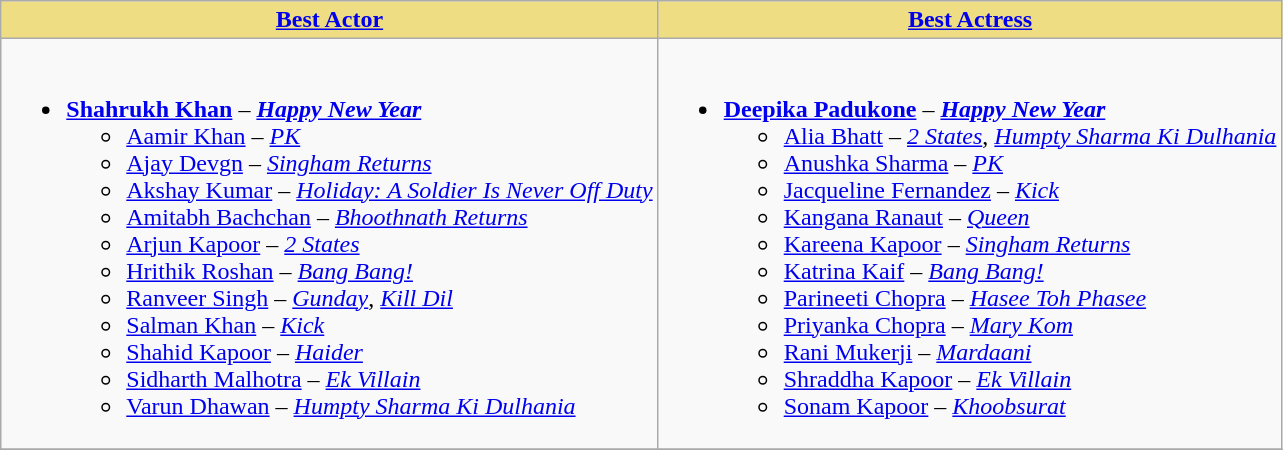<table class="wikitable">
<tr>
<th ! style="background:#EEDD82;text-align:center;"><a href='#'>Best Actor</a></th>
<th ! style="background:#eedd82;text-align:center;"><a href='#'>Best Actress</a></th>
</tr>
<tr>
<td valign="top"><br><ul><li><strong><a href='#'>Shahrukh Khan</a></strong> – <strong><em><a href='#'>Happy New Year</a></em></strong><ul><li><a href='#'>Aamir Khan</a> – <em><a href='#'>PK</a></em></li><li><a href='#'>Ajay Devgn</a> – <em><a href='#'>Singham Returns</a></em></li><li><a href='#'>Akshay Kumar</a> – <em><a href='#'>Holiday: A Soldier Is Never Off Duty</a></em></li><li><a href='#'>Amitabh Bachchan</a> – <em><a href='#'>Bhoothnath Returns</a></em></li><li><a href='#'>Arjun Kapoor</a> – <em><a href='#'>2 States</a></em></li><li><a href='#'>Hrithik Roshan</a> – <em><a href='#'>Bang Bang!</a></em></li><li><a href='#'>Ranveer Singh</a> – <em><a href='#'>Gunday</a></em>, <em><a href='#'>Kill Dil</a></em></li><li><a href='#'>Salman Khan</a> – <em><a href='#'>Kick</a></em></li><li><a href='#'>Shahid Kapoor</a> – <em><a href='#'>Haider</a></em></li><li><a href='#'>Sidharth Malhotra</a> – <em><a href='#'>Ek Villain</a></em></li><li><a href='#'>Varun Dhawan</a> – <em><a href='#'>Humpty Sharma Ki Dulhania</a></em></li></ul></li></ul></td>
<td valign="top"><br><ul><li><strong><a href='#'>Deepika Padukone</a></strong> – <strong><em><a href='#'>Happy New Year</a></em></strong><ul><li><a href='#'>Alia Bhatt</a> – <em><a href='#'>2 States</a></em>, <em><a href='#'>Humpty Sharma Ki Dulhania</a></em></li><li><a href='#'>Anushka Sharma</a> – <em><a href='#'>PK</a></em></li><li><a href='#'>Jacqueline Fernandez</a> – <em><a href='#'>Kick</a></em></li><li><a href='#'>Kangana Ranaut</a> – <em><a href='#'>Queen</a></em></li><li><a href='#'>Kareena Kapoor</a> – <em><a href='#'>Singham Returns</a></em></li><li><a href='#'>Katrina Kaif</a> – <em><a href='#'>Bang Bang!</a></em></li><li><a href='#'>Parineeti Chopra</a> – <em><a href='#'>Hasee Toh Phasee</a></em></li><li><a href='#'>Priyanka Chopra</a> – <em><a href='#'>Mary Kom</a></em></li><li><a href='#'>Rani Mukerji</a> – <em><a href='#'>Mardaani</a></em></li><li><a href='#'>Shraddha Kapoor</a> – <em><a href='#'>Ek Villain</a></em></li><li><a href='#'>Sonam Kapoor</a> – <em><a href='#'>Khoobsurat</a></em></li></ul></li></ul></td>
</tr>
<tr>
</tr>
</table>
